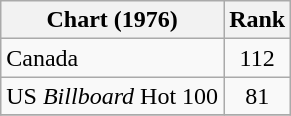<table class="wikitable">
<tr>
<th>Chart (1976)</th>
<th style="text-align:center;">Rank</th>
</tr>
<tr>
<td>Canada</td>
<td style="text-align:center;">112</td>
</tr>
<tr>
<td>US <em>Billboard</em> Hot 100</td>
<td style="text-align:center;">81</td>
</tr>
<tr>
</tr>
</table>
